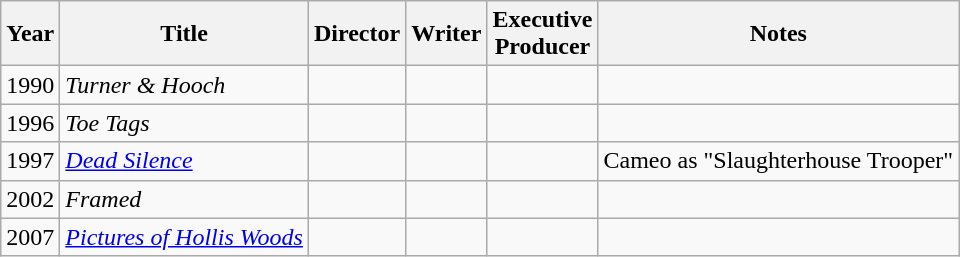<table class="wikitable">
<tr>
<th>Year</th>
<th>Title</th>
<th>Director</th>
<th>Writer</th>
<th>Executive<br>Producer</th>
<th>Notes</th>
</tr>
<tr>
<td>1990</td>
<td><em>Turner & Hooch</em></td>
<td></td>
<td></td>
<td></td>
<td></td>
</tr>
<tr>
<td>1996</td>
<td><em>Toe Tags</em></td>
<td></td>
<td></td>
<td></td>
<td></td>
</tr>
<tr>
<td>1997</td>
<td><em><a href='#'>Dead Silence</a></em></td>
<td></td>
<td></td>
<td></td>
<td>Cameo as "Slaughterhouse Trooper"</td>
</tr>
<tr>
<td>2002</td>
<td><em>Framed</em></td>
<td></td>
<td></td>
<td></td>
<td></td>
</tr>
<tr>
<td>2007</td>
<td><em><a href='#'>Pictures of Hollis Woods</a></em></td>
<td></td>
<td></td>
<td></td>
<td></td>
</tr>
</table>
